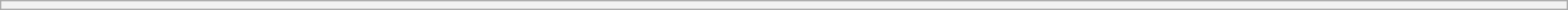<table class="wikitable" style="margin-bottom: -15px; font-size: 95%; width:100%">
<tr>
<th></th>
</tr>
</table>
